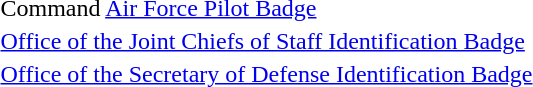<table>
<tr>
<td></td>
<td>Command <a href='#'>Air Force Pilot Badge</a></td>
</tr>
<tr>
<td></td>
<td><a href='#'>Office of the Joint Chiefs of Staff Identification Badge</a></td>
</tr>
<tr>
<td></td>
<td><a href='#'>Office of the Secretary of Defense Identification Badge</a></td>
</tr>
</table>
